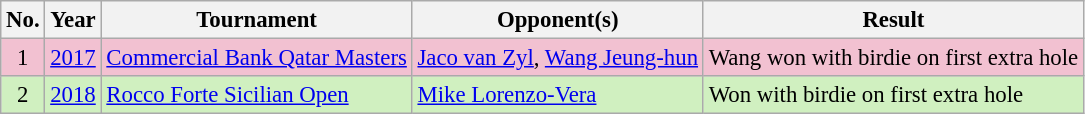<table class="wikitable" style="font-size:95%;">
<tr>
<th>No.</th>
<th>Year</th>
<th>Tournament</th>
<th>Opponent(s)</th>
<th>Result</th>
</tr>
<tr style="background:#F2C1D1;">
<td align=center>1</td>
<td><a href='#'>2017</a></td>
<td><a href='#'>Commercial Bank Qatar Masters</a></td>
<td> <a href='#'>Jaco van Zyl</a>,  <a href='#'>Wang Jeung-hun</a></td>
<td>Wang won with birdie on first extra hole</td>
</tr>
<tr style="background:#D0F0C0;">
<td align=center>2</td>
<td><a href='#'>2018</a></td>
<td><a href='#'>Rocco Forte Sicilian Open</a></td>
<td> <a href='#'>Mike Lorenzo-Vera</a></td>
<td>Won with birdie on first extra hole</td>
</tr>
</table>
